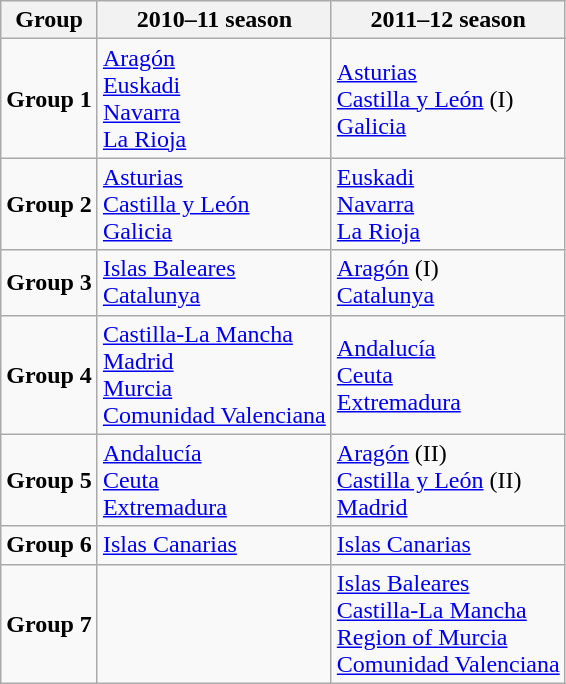<table class="wikitable">
<tr>
<th>Group</th>
<th>2010–11 season</th>
<th>2011–12 season</th>
</tr>
<tr>
<td><strong>Group 1</strong></td>
<td> <a href='#'>Aragón</a><br> <a href='#'>Euskadi</a><br> <a href='#'>Navarra</a><br> <a href='#'>La Rioja</a><br></td>
<td> <a href='#'>Asturias</a><br> <a href='#'>Castilla y León</a> (I)<br> <a href='#'>Galicia</a><br></td>
</tr>
<tr>
<td><strong>Group 2</strong></td>
<td> <a href='#'>Asturias</a><br> <a href='#'>Castilla y León</a><br> <a href='#'>Galicia</a></td>
<td> <a href='#'>Euskadi</a><br> <a href='#'>Navarra</a><br> <a href='#'>La Rioja</a><br></td>
</tr>
<tr>
<td><strong>Group 3</strong></td>
<td> <a href='#'>Islas Baleares</a><br> <a href='#'>Catalunya</a></td>
<td> <a href='#'>Aragón</a> (I)<br> <a href='#'>Catalunya</a></td>
</tr>
<tr>
<td><strong>Group 4</strong></td>
<td> <a href='#'>Castilla-La Mancha</a><br> <a href='#'>Madrid</a><br> <a href='#'>Murcia</a><br> <a href='#'>Comunidad Valenciana</a></td>
<td> <a href='#'>Andalucía</a><br> <a href='#'>Ceuta</a><br> <a href='#'>Extremadura</a><br></td>
</tr>
<tr>
<td><strong>Group 5</strong></td>
<td> <a href='#'>Andalucía</a><br> <a href='#'>Ceuta</a><br> <a href='#'>Extremadura</a></td>
<td> <a href='#'>Aragón</a> (II)<br> <a href='#'>Castilla y León</a> (II)<br> <a href='#'>Madrid</a></td>
</tr>
<tr>
<td><strong>Group 6</strong></td>
<td> <a href='#'>Islas Canarias</a></td>
<td> <a href='#'>Islas Canarias</a></td>
</tr>
<tr>
<td><strong>Group 7</strong></td>
<td></td>
<td> <a href='#'>Islas Baleares</a><br> <a href='#'>Castilla-La Mancha</a><br> <a href='#'>Region of Murcia</a><br> <a href='#'>Comunidad Valenciana</a></td>
</tr>
</table>
